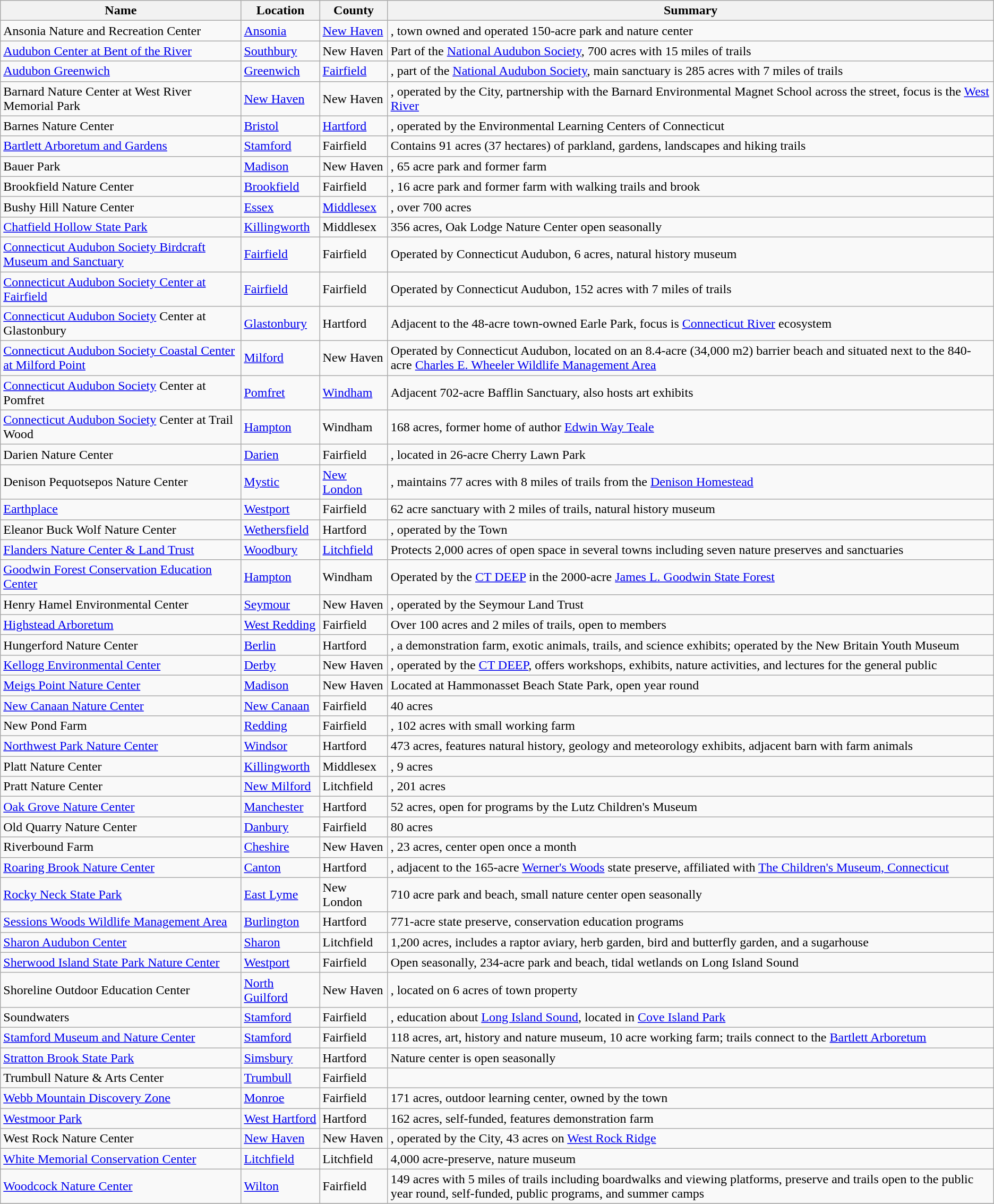<table class="wikitable sortable sticky-header">
<tr>
<th>Name</th>
<th>Location</th>
<th>County</th>
<th>Summary</th>
</tr>
<tr>
<td>Ansonia Nature and Recreation Center</td>
<td><a href='#'>Ansonia</a></td>
<td><a href='#'>New Haven</a></td>
<td>, town owned and operated 150-acre park and nature center</td>
</tr>
<tr>
<td><a href='#'>Audubon Center at Bent of the River</a></td>
<td><a href='#'>Southbury</a></td>
<td>New Haven</td>
<td>Part of the <a href='#'>National Audubon Society</a>, 700 acres with 15 miles of trails</td>
</tr>
<tr>
<td><a href='#'>Audubon Greenwich</a></td>
<td><a href='#'>Greenwich</a></td>
<td><a href='#'>Fairfield</a></td>
<td>, part of the <a href='#'>National Audubon Society</a>, main sanctuary is 285 acres with 7 miles of trails</td>
</tr>
<tr>
<td>Barnard Nature Center at West River Memorial Park</td>
<td><a href='#'>New Haven</a></td>
<td>New Haven</td>
<td>, operated by the City, partnership with the Barnard Environmental Magnet School across the street, focus is the <a href='#'>West River</a></td>
</tr>
<tr>
<td>Barnes Nature Center</td>
<td><a href='#'>Bristol</a></td>
<td><a href='#'>Hartford</a></td>
<td>, operated by the Environmental Learning Centers of Connecticut</td>
</tr>
<tr>
<td><a href='#'>Bartlett Arboretum and Gardens</a></td>
<td><a href='#'>Stamford</a></td>
<td>Fairfield</td>
<td>Contains 91 acres (37 hectares) of parkland, gardens, landscapes and hiking trails</td>
</tr>
<tr>
<td>Bauer Park</td>
<td><a href='#'>Madison</a></td>
<td>New Haven</td>
<td>, 65 acre park and former farm</td>
</tr>
<tr>
<td>Brookfield Nature Center</td>
<td><a href='#'>Brookfield</a></td>
<td>Fairfield</td>
<td>, 16 acre park and former farm with walking trails and brook</td>
</tr>
<tr>
<td>Bushy Hill Nature Center</td>
<td><a href='#'>Essex</a></td>
<td><a href='#'>Middlesex</a></td>
<td>, over 700 acres</td>
</tr>
<tr>
<td><a href='#'>Chatfield Hollow State Park</a></td>
<td><a href='#'>Killingworth</a></td>
<td>Middlesex</td>
<td>356 acres, Oak Lodge Nature Center open seasonally</td>
</tr>
<tr>
<td><a href='#'>Connecticut Audubon Society Birdcraft Museum and Sanctuary</a></td>
<td><a href='#'>Fairfield</a></td>
<td>Fairfield</td>
<td>Operated by Connecticut Audubon, 6 acres, natural history museum</td>
</tr>
<tr>
<td><a href='#'>Connecticut Audubon Society Center at Fairfield</a></td>
<td><a href='#'>Fairfield</a></td>
<td>Fairfield</td>
<td>Operated by Connecticut Audubon, 152 acres with 7 miles of trails</td>
</tr>
<tr>
<td><a href='#'>Connecticut Audubon Society</a> Center at Glastonbury</td>
<td><a href='#'>Glastonbury</a></td>
<td>Hartford</td>
<td>Adjacent to the 48-acre town-owned Earle Park, focus is <a href='#'>Connecticut River</a> ecosystem</td>
</tr>
<tr>
<td><a href='#'>Connecticut Audubon Society Coastal Center at Milford Point</a></td>
<td><a href='#'>Milford</a></td>
<td>New Haven</td>
<td>Operated by Connecticut Audubon, located on an 8.4-acre (34,000 m2) barrier beach and situated next to the 840-acre <a href='#'>Charles E. Wheeler Wildlife Management Area</a></td>
</tr>
<tr>
<td><a href='#'>Connecticut Audubon Society</a> Center at Pomfret</td>
<td><a href='#'>Pomfret</a></td>
<td><a href='#'>Windham</a></td>
<td>Adjacent 702-acre Bafflin Sanctuary, also hosts art exhibits</td>
</tr>
<tr>
<td><a href='#'>Connecticut Audubon Society</a> Center at Trail Wood</td>
<td><a href='#'>Hampton</a></td>
<td>Windham</td>
<td>168 acres, former home of author <a href='#'>Edwin Way Teale</a></td>
</tr>
<tr>
<td>Darien Nature Center</td>
<td><a href='#'>Darien</a></td>
<td>Fairfield</td>
<td>, located in 26-acre Cherry Lawn Park</td>
</tr>
<tr>
<td>Denison Pequotsepos Nature Center</td>
<td><a href='#'>Mystic</a></td>
<td><a href='#'>New London</a></td>
<td>, maintains 77 acres with 8 miles of trails from the <a href='#'>Denison Homestead</a></td>
</tr>
<tr>
<td><a href='#'>Earthplace</a></td>
<td><a href='#'>Westport</a></td>
<td>Fairfield</td>
<td>62 acre sanctuary with 2 miles of trails, natural history museum</td>
</tr>
<tr>
<td>Eleanor Buck Wolf Nature Center</td>
<td><a href='#'>Wethersfield</a></td>
<td>Hartford</td>
<td>, operated by the Town</td>
</tr>
<tr>
<td><a href='#'>Flanders Nature Center & Land Trust</a></td>
<td><a href='#'>Woodbury</a></td>
<td><a href='#'>Litchfield</a></td>
<td>Protects 2,000 acres of open space in several towns including seven nature preserves and sanctuaries</td>
</tr>
<tr>
<td><a href='#'>Goodwin Forest Conservation Education Center</a></td>
<td><a href='#'>Hampton</a></td>
<td>Windham</td>
<td>Operated by the <a href='#'>CT DEEP</a> in the 2000-acre <a href='#'>James L. Goodwin State Forest</a></td>
</tr>
<tr>
<td>Henry Hamel Environmental Center</td>
<td><a href='#'>Seymour</a></td>
<td>New Haven</td>
<td>, operated by the Seymour Land Trust</td>
</tr>
<tr>
<td><a href='#'>Highstead Arboretum</a></td>
<td><a href='#'>West Redding</a></td>
<td>Fairfield</td>
<td>Over 100 acres and 2 miles of trails, open to members</td>
</tr>
<tr>
<td>Hungerford Nature Center</td>
<td><a href='#'>Berlin</a></td>
<td>Hartford</td>
<td>, a demonstration farm, exotic animals, trails, and science exhibits; operated by the New Britain Youth Museum</td>
</tr>
<tr>
<td><a href='#'>Kellogg Environmental Center</a></td>
<td><a href='#'>Derby</a></td>
<td>New Haven</td>
<td>, operated by the <a href='#'>CT DEEP</a>, offers workshops, exhibits, nature activities, and lectures for the general public</td>
</tr>
<tr>
<td><a href='#'>Meigs Point Nature Center</a></td>
<td><a href='#'>Madison</a></td>
<td>New Haven</td>
<td>Located at Hammonasset Beach State Park, open year round</td>
</tr>
<tr>
<td><a href='#'>New Canaan Nature Center</a></td>
<td><a href='#'>New Canaan</a></td>
<td>Fairfield</td>
<td>40 acres</td>
</tr>
<tr>
<td>New Pond Farm</td>
<td><a href='#'>Redding</a></td>
<td>Fairfield</td>
<td>, 102 acres with small working farm</td>
</tr>
<tr>
<td><a href='#'>Northwest Park Nature Center</a></td>
<td><a href='#'>Windsor</a></td>
<td>Hartford</td>
<td>473 acres, features natural history, geology and meteorology exhibits, adjacent barn with farm animals</td>
</tr>
<tr>
<td>Platt Nature Center</td>
<td><a href='#'>Killingworth</a></td>
<td>Middlesex</td>
<td>, 9 acres</td>
</tr>
<tr>
<td>Pratt Nature Center</td>
<td><a href='#'>New Milford</a></td>
<td>Litchfield</td>
<td>, 201 acres</td>
</tr>
<tr>
<td><a href='#'>Oak Grove Nature Center</a></td>
<td><a href='#'>Manchester</a></td>
<td>Hartford</td>
<td>52 acres, open for programs by the Lutz Children's Museum</td>
</tr>
<tr>
<td>Old Quarry Nature Center</td>
<td><a href='#'>Danbury</a></td>
<td>Fairfield</td>
<td>80 acres</td>
</tr>
<tr>
<td>Riverbound Farm</td>
<td><a href='#'>Cheshire</a></td>
<td>New Haven</td>
<td>, 23 acres, center open once a month</td>
</tr>
<tr>
<td><a href='#'>Roaring Brook Nature Center</a></td>
<td><a href='#'>Canton</a></td>
<td>Hartford</td>
<td>, adjacent to the 165-acre <a href='#'>Werner's Woods</a> state preserve, affiliated with <a href='#'>The Children's Museum, Connecticut</a></td>
</tr>
<tr>
<td><a href='#'>Rocky Neck State Park</a></td>
<td><a href='#'>East Lyme</a></td>
<td>New London</td>
<td>710 acre park and beach, small nature center open seasonally</td>
</tr>
<tr>
<td><a href='#'>Sessions Woods Wildlife Management Area</a></td>
<td><a href='#'>Burlington</a></td>
<td>Hartford</td>
<td>771-acre state preserve, conservation education programs</td>
</tr>
<tr>
<td><a href='#'>Sharon Audubon Center</a></td>
<td><a href='#'>Sharon</a></td>
<td>Litchfield</td>
<td>1,200 acres, includes a raptor aviary, herb garden, bird and butterfly garden, and a sugarhouse</td>
</tr>
<tr>
<td><a href='#'>Sherwood Island State Park Nature Center</a></td>
<td><a href='#'>Westport</a></td>
<td>Fairfield</td>
<td>Open seasonally, 234-acre park and beach, tidal wetlands on Long Island Sound</td>
</tr>
<tr>
<td>Shoreline Outdoor Education Center</td>
<td><a href='#'>North Guilford</a></td>
<td>New Haven</td>
<td>, located on 6 acres of town property</td>
</tr>
<tr>
<td>Soundwaters</td>
<td><a href='#'>Stamford</a></td>
<td>Fairfield</td>
<td>, education about <a href='#'>Long Island Sound</a>, located in <a href='#'>Cove Island Park</a></td>
</tr>
<tr>
<td><a href='#'>Stamford Museum and Nature Center</a></td>
<td><a href='#'>Stamford</a></td>
<td>Fairfield</td>
<td>118 acres, art, history and nature museum, 10 acre working farm; trails connect to the <a href='#'>Bartlett Arboretum</a></td>
</tr>
<tr>
<td><a href='#'>Stratton Brook State Park</a></td>
<td><a href='#'>Simsbury</a></td>
<td>Hartford</td>
<td>Nature center is open seasonally</td>
</tr>
<tr>
<td>Trumbull Nature & Arts Center</td>
<td><a href='#'>Trumbull</a></td>
<td>Fairfield</td>
<td></td>
</tr>
<tr>
<td><a href='#'>Webb Mountain Discovery Zone</a></td>
<td><a href='#'>Monroe</a></td>
<td>Fairfield</td>
<td>171 acres, outdoor learning center, owned by the town</td>
</tr>
<tr>
<td><a href='#'>Westmoor Park</a></td>
<td><a href='#'>West Hartford</a></td>
<td>Hartford</td>
<td>162 acres, self-funded, features demonstration farm</td>
</tr>
<tr>
<td>West Rock Nature Center</td>
<td><a href='#'>New Haven</a></td>
<td>New Haven</td>
<td>, operated by the City, 43 acres on <a href='#'>West Rock Ridge</a></td>
</tr>
<tr>
<td><a href='#'>White Memorial Conservation Center</a></td>
<td><a href='#'>Litchfield</a></td>
<td>Litchfield</td>
<td>4,000 acre-preserve, nature museum</td>
</tr>
<tr>
<td><a href='#'>Woodcock Nature Center</a></td>
<td><a href='#'>Wilton</a></td>
<td>Fairfield</td>
<td> 149 acres with 5 miles of trails including boardwalks and viewing platforms, preserve and trails open to the public year round, self-funded, public programs, and summer camps</td>
</tr>
<tr>
</tr>
</table>
